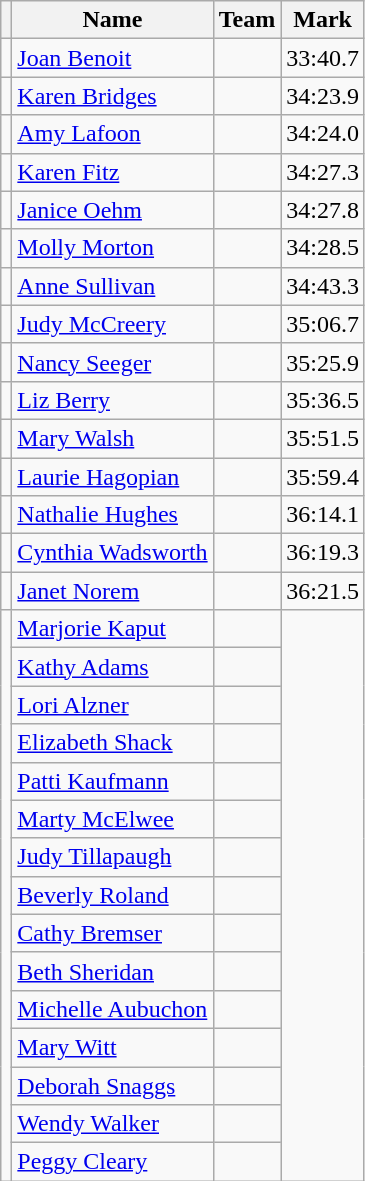<table class=wikitable>
<tr>
<th></th>
<th>Name</th>
<th>Team</th>
<th>Mark</th>
</tr>
<tr>
<td></td>
<td><a href='#'>Joan Benoit</a></td>
<td></td>
<td>33:40.7</td>
</tr>
<tr>
<td></td>
<td><a href='#'>Karen Bridges</a></td>
<td></td>
<td>34:23.9</td>
</tr>
<tr>
<td></td>
<td><a href='#'>Amy Lafoon</a></td>
<td></td>
<td>34:24.0</td>
</tr>
<tr>
<td></td>
<td><a href='#'>Karen Fitz</a></td>
<td></td>
<td>34:27.3</td>
</tr>
<tr>
<td></td>
<td><a href='#'>Janice Oehm</a></td>
<td></td>
<td>34:27.8</td>
</tr>
<tr>
<td></td>
<td><a href='#'>Molly Morton</a></td>
<td></td>
<td>34:28.5</td>
</tr>
<tr>
<td></td>
<td><a href='#'>Anne Sullivan</a></td>
<td></td>
<td>34:43.3</td>
</tr>
<tr>
<td></td>
<td><a href='#'>Judy McCreery</a></td>
<td></td>
<td>35:06.7</td>
</tr>
<tr>
<td></td>
<td><a href='#'>Nancy Seeger</a></td>
<td></td>
<td>35:25.9</td>
</tr>
<tr>
<td></td>
<td><a href='#'>Liz Berry</a></td>
<td></td>
<td>35:36.5</td>
</tr>
<tr>
<td></td>
<td><a href='#'>Mary Walsh</a></td>
<td></td>
<td>35:51.5</td>
</tr>
<tr>
<td></td>
<td><a href='#'>Laurie Hagopian</a></td>
<td></td>
<td>35:59.4</td>
</tr>
<tr>
<td></td>
<td><a href='#'>Nathalie Hughes</a></td>
<td></td>
<td>36:14.1</td>
</tr>
<tr>
<td></td>
<td><a href='#'>Cynthia Wadsworth</a></td>
<td></td>
<td>36:19.3</td>
</tr>
<tr>
<td></td>
<td><a href='#'>Janet Norem</a></td>
<td></td>
<td>36:21.5</td>
</tr>
<tr>
<td rowspan=15></td>
<td><a href='#'>Marjorie Kaput</a></td>
<td></td>
<td rowspan=15></td>
</tr>
<tr>
<td><a href='#'>Kathy Adams</a></td>
<td></td>
</tr>
<tr>
<td><a href='#'>Lori Alzner</a></td>
<td></td>
</tr>
<tr>
<td><a href='#'>Elizabeth Shack</a></td>
<td></td>
</tr>
<tr>
<td><a href='#'>Patti Kaufmann</a></td>
<td></td>
</tr>
<tr>
<td><a href='#'>Marty McElwee</a></td>
<td></td>
</tr>
<tr>
<td><a href='#'>Judy Tillapaugh</a></td>
<td></td>
</tr>
<tr>
<td><a href='#'>Beverly Roland</a></td>
<td></td>
</tr>
<tr>
<td><a href='#'>Cathy Bremser</a></td>
<td></td>
</tr>
<tr>
<td><a href='#'>Beth Sheridan</a></td>
<td></td>
</tr>
<tr>
<td><a href='#'>Michelle Aubuchon</a></td>
<td></td>
</tr>
<tr>
<td><a href='#'>Mary Witt</a></td>
<td></td>
</tr>
<tr>
<td><a href='#'>Deborah Snaggs</a></td>
<td></td>
</tr>
<tr>
<td><a href='#'>Wendy Walker</a></td>
<td></td>
</tr>
<tr>
<td><a href='#'>Peggy Cleary</a></td>
<td></td>
</tr>
</table>
